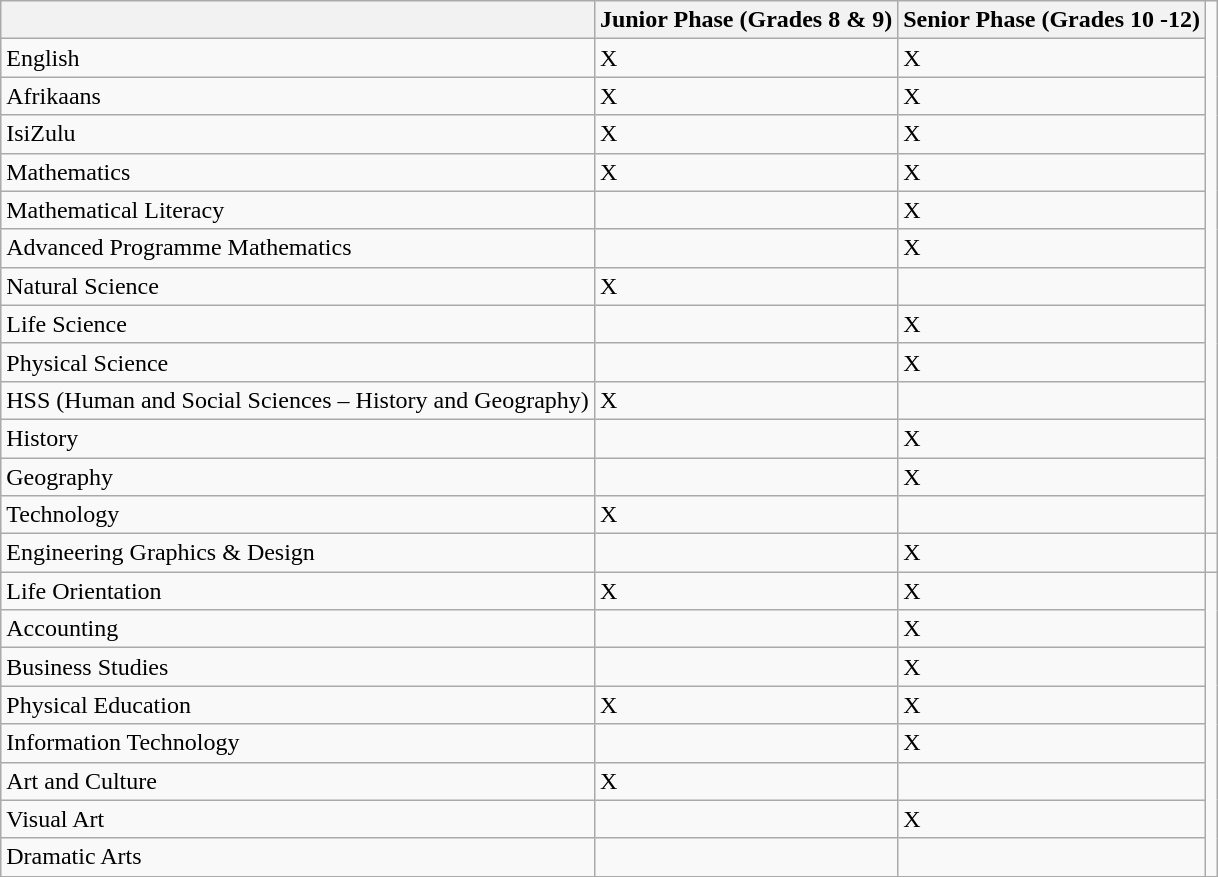<table class="wikitable">
<tr>
<th></th>
<th>Junior Phase (Grades 8 & 9)</th>
<th>Senior Phase (Grades 10 -12)</th>
</tr>
<tr>
<td>English</td>
<td>X</td>
<td>X</td>
</tr>
<tr>
<td>Afrikaans</td>
<td>X</td>
<td>X</td>
</tr>
<tr>
<td>IsiZulu</td>
<td>X</td>
<td>X</td>
</tr>
<tr>
<td>Mathematics</td>
<td>X</td>
<td>X</td>
</tr>
<tr>
<td>Mathematical Literacy</td>
<td></td>
<td>X</td>
</tr>
<tr>
<td>Advanced Programme Mathematics</td>
<td></td>
<td>X</td>
</tr>
<tr>
<td>Natural Science</td>
<td>X</td>
<td></td>
</tr>
<tr>
<td>Life Science</td>
<td></td>
<td>X</td>
</tr>
<tr>
<td>Physical Science</td>
<td></td>
<td>X</td>
</tr>
<tr>
<td>HSS (Human and Social Sciences – History and Geography)</td>
<td>X</td>
<td></td>
</tr>
<tr>
<td>History</td>
<td></td>
<td>X</td>
</tr>
<tr>
<td>Geography</td>
<td></td>
<td>X</td>
</tr>
<tr>
<td>Technology</td>
<td>X</td>
<td></td>
</tr>
<tr>
<td>Engineering Graphics & Design</td>
<td></td>
<td>X</td>
<td></td>
</tr>
<tr>
<td>Life Orientation</td>
<td>X</td>
<td>X</td>
</tr>
<tr>
<td>Accounting</td>
<td></td>
<td>X</td>
</tr>
<tr>
<td>Business Studies</td>
<td></td>
<td>X</td>
</tr>
<tr>
<td>Physical Education</td>
<td>X</td>
<td>X</td>
</tr>
<tr>
<td>Information Technology</td>
<td></td>
<td>X</td>
</tr>
<tr>
<td>Art and Culture</td>
<td>X</td>
<td></td>
</tr>
<tr>
<td>Visual Art</td>
<td></td>
<td>X</td>
</tr>
<tr>
<td>Dramatic Arts</td>
<td></td>
<td></td>
</tr>
<tr>
</tr>
</table>
